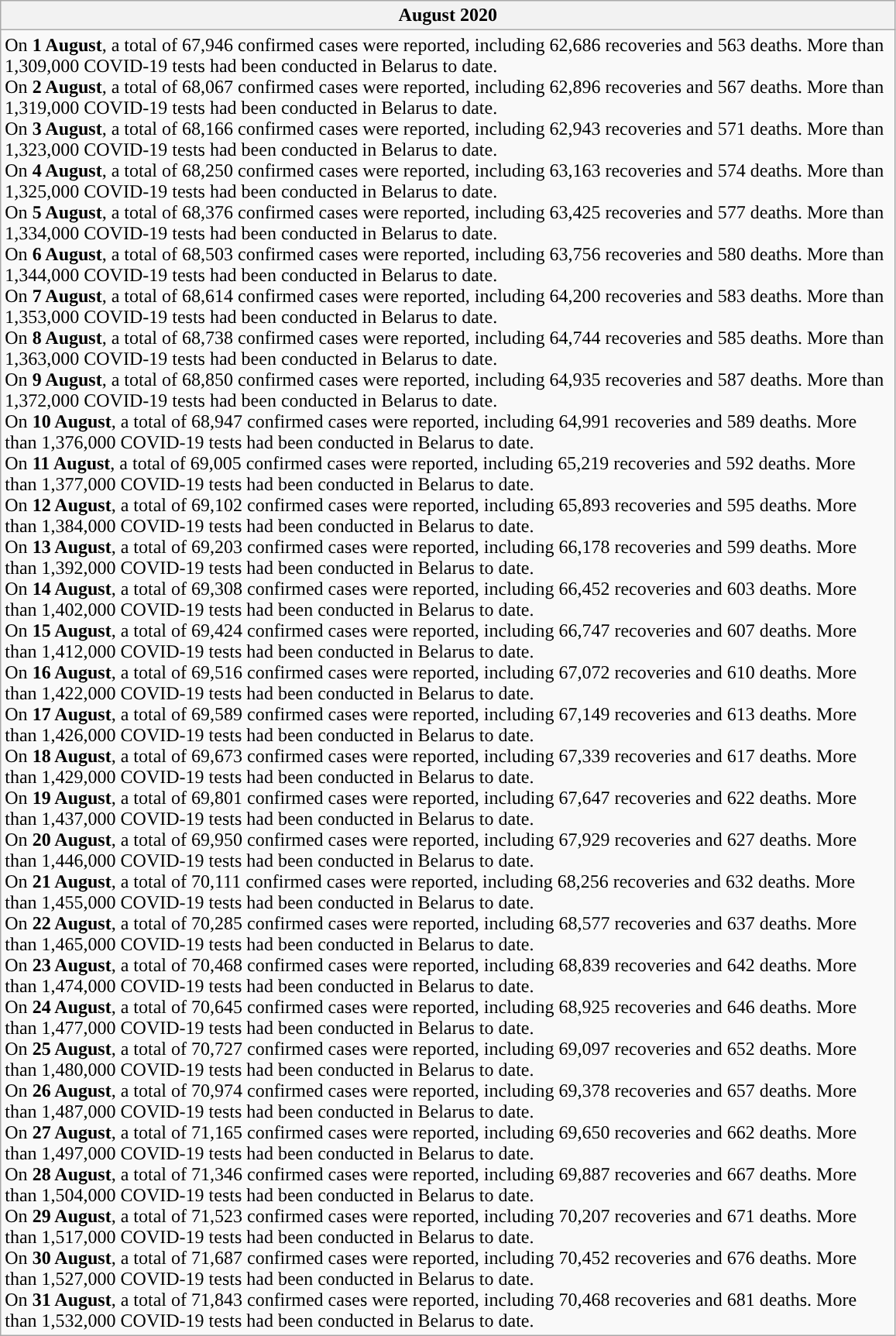<table class="wikitable mw-collapsible mw-collapsed" style="width: 61%">
<tr>
<th>August 2020</th>
</tr>
<tr>
<td>On <strong>1 August</strong>, a total of 67,946 confirmed cases were reported, including 62,686 recoveries and 563 deaths. More than 1,309,000 COVID-19 tests had been conducted in Belarus to date.<br>On <strong>2 August</strong>, a total of 68,067 confirmed cases were reported, including 62,896 recoveries and 567 deaths. More than 1,319,000 COVID-19 tests had been conducted in Belarus to date.<br>On <strong>3 August</strong>, a total of 68,166 confirmed cases were reported, including 62,943 recoveries and 571 deaths. More than 1,323,000 COVID-19 tests had been conducted in Belarus to date.<br>On <strong>4 August</strong>, a total of 68,250 confirmed cases were reported, including 63,163 recoveries and 574 deaths. More than 1,325,000 COVID-19 tests had been conducted in Belarus to date.<br>On <strong>5 August</strong>, a total of 68,376 confirmed cases were reported, including 63,425 recoveries and 577 deaths. More than 1,334,000 COVID-19 tests had been conducted in Belarus to date.<br>On <strong>6 August</strong>, a total of 68,503 confirmed cases were reported, including 63,756 recoveries and 580 deaths. More than 1,344,000 COVID-19 tests had been conducted in Belarus to date.<br>On <strong>7 August</strong>, a total of 68,614 confirmed cases were reported, including 64,200 recoveries and 583 deaths. More than 1,353,000 COVID-19 tests had been conducted in Belarus to date.<br>On <strong>8 August</strong>, a total of 68,738 confirmed cases were reported, including 64,744 recoveries and 585 deaths. More than 1,363,000 COVID-19 tests had been conducted in Belarus to date.<br>On <strong>9 August</strong>, a total of 68,850 confirmed cases were reported, including 64,935 recoveries and 587 deaths. More than 1,372,000 COVID-19 tests had been conducted in Belarus to date.<br>On <strong>10 August</strong>, a total of 68,947 confirmed cases were reported, including 64,991 recoveries and 589 deaths. More than 1,376,000 COVID-19 tests had been conducted in Belarus to date.<br>On <strong>11 August</strong>, a total of 69,005 confirmed cases were reported, including 65,219 recoveries and 592 deaths. More than 1,377,000 COVID-19 tests had been conducted in Belarus to date.<br>On <strong>12 August</strong>, a total of 69,102 confirmed cases were reported, including 65,893 recoveries and 595 deaths. More than 1,384,000 COVID-19 tests had been conducted in Belarus to date.<br>On <strong>13 August</strong>, a total of 69,203 confirmed cases were reported, including 66,178 recoveries and 599 deaths. More than 1,392,000 COVID-19 tests had been conducted in Belarus to date.<br>On <strong>14 August</strong>, a total of 69,308 confirmed cases were reported, including 66,452 recoveries and 603 deaths. More than 1,402,000 COVID-19 tests had been conducted in Belarus to date.<br>On <strong>15 August</strong>, a total of 69,424 confirmed cases were reported, including 66,747 recoveries and 607 deaths. More than 1,412,000 COVID-19 tests had been conducted in Belarus to date.<br>On <strong>16 August</strong>, a total of 69,516 confirmed cases were reported, including 67,072 recoveries and 610 deaths. More than 1,422,000 COVID-19 tests had been conducted in Belarus to date.<br>On <strong>17 August</strong>, a total of 69,589 confirmed cases were reported, including 67,149 recoveries and 613 deaths. More than 1,426,000 COVID-19 tests had been conducted in Belarus to date.<br>On <strong>18 August</strong>, a total of 69,673 confirmed cases were reported, including 67,339 recoveries and 617 deaths. More than 1,429,000 COVID-19 tests had been conducted in Belarus to date.<br>On <strong>19 August</strong>, a total of 69,801 confirmed cases were reported, including 67,647 recoveries and 622 deaths. More than 1,437,000 COVID-19 tests had been conducted in Belarus to date.<br>On <strong>20 August</strong>, a total of 69,950 confirmed cases were reported, including 67,929 recoveries and 627 deaths. More than 1,446,000 COVID-19 tests had been conducted in Belarus to date.<br>On <strong>21 August</strong>, a total of 70,111 confirmed cases were reported, including 68,256 recoveries and 632 deaths. More than 1,455,000 COVID-19 tests had been conducted in Belarus to date.<br>On <strong>22 August</strong>, a total of 70,285 confirmed cases were reported, including 68,577 recoveries and 637 deaths. More than 1,465,000 COVID-19 tests had been conducted in Belarus to date.<br>On <strong>23 August</strong>, a total of 70,468 confirmed cases were reported, including 68,839 recoveries and 642 deaths. More than 1,474,000 COVID-19 tests had been conducted in Belarus to date.<br>On <strong>24 August</strong>, a total of 70,645 confirmed cases were reported, including 68,925 recoveries and 646 deaths. More than 1,477,000 COVID-19 tests had been conducted in Belarus to date.<br>On <strong>25 August</strong>, a total of 70,727 confirmed cases were reported, including 69,097 recoveries and 652 deaths. More than 1,480,000 COVID-19 tests had been conducted in Belarus to date.<br>On <strong>26 August</strong>, a total of 70,974 confirmed cases were reported, including 69,378 recoveries and 657 deaths. More than 1,487,000 COVID-19 tests had been conducted in Belarus to date.<br>On <strong>27 August</strong>, a total of 71,165 confirmed cases were reported, including 69,650 recoveries and 662 deaths. More than 1,497,000 COVID-19 tests had been conducted in Belarus to date.<br>On <strong>28 August</strong>, a total of 71,346 confirmed cases were reported, including 69,887 recoveries and 667 deaths. More than 1,504,000 COVID-19 tests had been conducted in Belarus to date.<br>On <strong>29 August</strong>, a total of 71,523 confirmed cases were reported, including 70,207 recoveries and 671 deaths. More than 1,517,000 COVID-19 tests had been conducted in Belarus to date.<br>On <strong>30 August</strong>, a total of 71,687 confirmed cases were reported, including 70,452 recoveries and 676 deaths. More than 1,527,000 COVID-19 tests had been conducted in Belarus to date.<br>On <strong>31 August</strong>, a total of 71,843 confirmed cases were reported, including 70,468 recoveries and 681 deaths. More than 1,532,000 COVID-19 tests had been conducted in Belarus to date.</td>
</tr>
</table>
